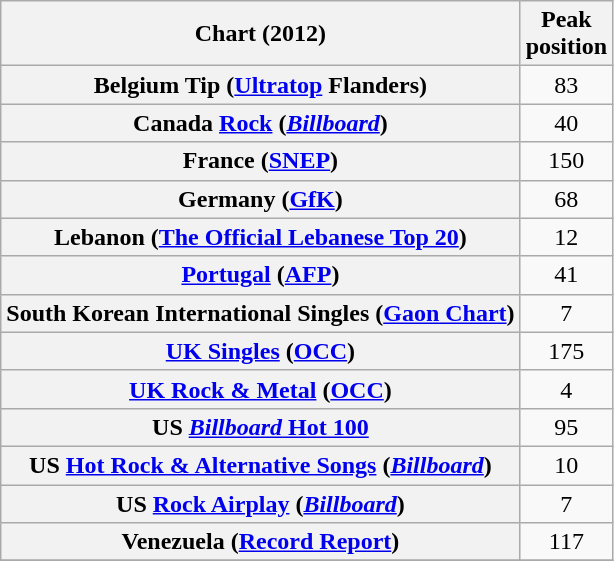<table class="wikitable sortable plainrowheaders" style="text-align:center">
<tr>
<th scope="col">Chart (2012)</th>
<th scope="col">Peak<br>position</th>
</tr>
<tr>
<th scope="row">Belgium  Tip (<a href='#'>Ultratop</a> Flanders)</th>
<td>83</td>
</tr>
<tr>
<th scope="row">Canada <a href='#'>Rock</a> (<em><a href='#'>Billboard</a></em>)</th>
<td>40</td>
</tr>
<tr>
<th scope="row">France (<a href='#'>SNEP</a>)</th>
<td>150</td>
</tr>
<tr>
<th scope="row">Germany (<a href='#'>GfK</a>)</th>
<td>68</td>
</tr>
<tr>
<th scope="row">Lebanon (<a href='#'>The Official Lebanese Top 20</a>)</th>
<td>12</td>
</tr>
<tr>
<th scope="row"><a href='#'>Portugal</a> (<a href='#'>AFP</a>)</th>
<td>41</td>
</tr>
<tr>
<th scope="row">South Korean International Singles (<a href='#'>Gaon Chart</a>)</th>
<td>7</td>
</tr>
<tr>
<th scope="row"><a href='#'>UK Singles</a> (<a href='#'>OCC</a>)</th>
<td>175</td>
</tr>
<tr>
<th scope="row"><a href='#'>UK Rock & Metal</a> (<a href='#'>OCC</a>)</th>
<td>4</td>
</tr>
<tr>
<th scope="row">US <a href='#'><em>Billboard</em> Hot 100</a></th>
<td>95</td>
</tr>
<tr>
<th scope="row">US <a href='#'>Hot Rock & Alternative Songs</a> (<em><a href='#'>Billboard</a></em>)</th>
<td>10</td>
</tr>
<tr>
<th scope="row">US <a href='#'>Rock Airplay</a> (<em><a href='#'>Billboard</a></em>)</th>
<td>7</td>
</tr>
<tr>
<th scope="row">Venezuela (<a href='#'>Record Report</a>)</th>
<td>117</td>
</tr>
<tr>
</tr>
</table>
